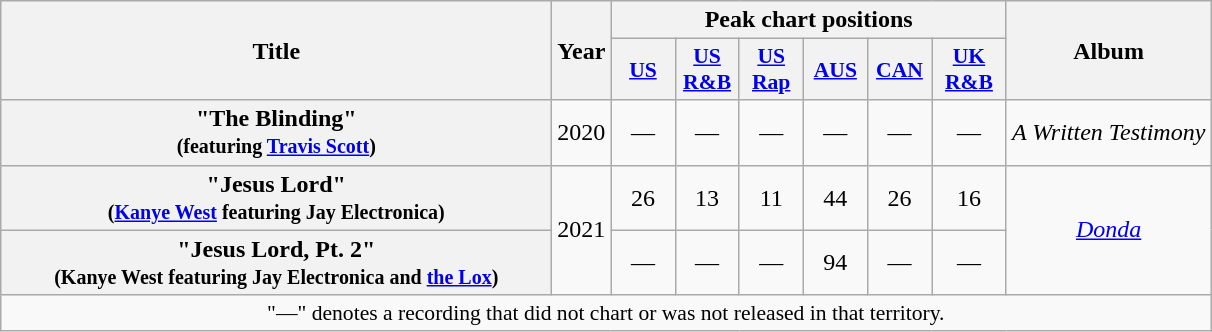<table class="wikitable plainrowheaders" style="text-align:center;">
<tr>
<th scope="col" rowspan="2" style="width:22.5em;">Title</th>
<th scope="col" rowspan="2">Year</th>
<th scope="col" colspan="6">Peak chart positions</th>
<th scope="col" rowspan="2">Album</th>
</tr>
<tr>
<th scope="col" style="width:2.5em;font-size:90%;"><a href='#'>US</a><br></th>
<th scope="col" style="width:2.5em;font-size:90%;"><a href='#'>US<br>R&B</a><br></th>
<th scope="col" style="width:2.5em;font-size:90%;"><a href='#'>US<br>Rap</a><br></th>
<th scope="col" style="width:2.5em;font-size:90%;"><a href='#'>AUS</a><br></th>
<th scope="col" style="width:2.5em;font-size:90%;"><a href='#'>CAN</a><br></th>
<th scope="col" style="width:3em;font-size:90%;"><a href='#'>UK<br>R&B</a><br></th>
</tr>
<tr>
<th scope="row">"The Blinding"<br><small>(featuring <a href='#'>Travis Scott</a>)</small></th>
<td>2020</td>
<td>—</td>
<td>—</td>
<td>—</td>
<td>—</td>
<td>—</td>
<td>—</td>
<td><em>A Written Testimony</em></td>
</tr>
<tr>
<th scope="row">"Jesus Lord"<br><small>(<a href='#'>Kanye West</a> featuring Jay Electronica)</small></th>
<td rowspan="2">2021</td>
<td>26</td>
<td>13</td>
<td>11</td>
<td>44</td>
<td>26</td>
<td>16</td>
<td rowspan="2"><em><a href='#'>Donda</a></em></td>
</tr>
<tr>
<th scope="row">"Jesus Lord, Pt. 2"<br><small>(Kanye West featuring Jay Electronica and <a href='#'>the Lox</a>)</small></th>
<td>—</td>
<td>—</td>
<td>—</td>
<td>94</td>
<td>—</td>
<td>—</td>
</tr>
<tr>
<td colspan="9" style="font-size:90%">"—" denotes a recording that did not chart or was not released in that territory.</td>
</tr>
</table>
